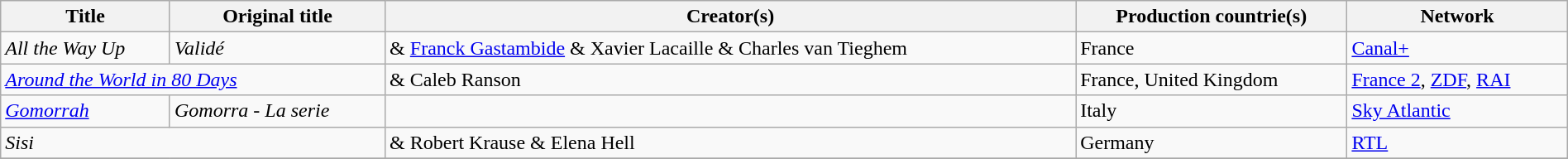<table class="sortable wikitable" style="width:100%; margin-bottom:4px">
<tr>
<th scope="col">Title</th>
<th scope="col">Original title</th>
<th scope="col">Creator(s)</th>
<th scope="col">Production countrie(s)</th>
<th scope="col">Network</th>
</tr>
<tr>
<td><em>All the Way Up</em> </td>
<td><em>Validé</em></td>
<td> & <a href='#'>Franck Gastambide</a> & Xavier Lacaille & Charles van Tieghem</td>
<td>France</td>
<td><a href='#'>Canal+</a></td>
</tr>
<tr>
<td colspan="2"><em><a href='#'>Around the World in 80 Days</a></em></td>
<td> & Caleb Ranson</td>
<td>France, United Kingdom</td>
<td><a href='#'>France 2</a>, <a href='#'>ZDF</a>, <a href='#'>RAI</a></td>
</tr>
<tr>
<td><em><a href='#'>Gomorrah</a></em> </td>
<td><em>Gomorra - La serie</em></td>
<td></td>
<td>Italy</td>
<td><a href='#'>Sky Atlantic</a></td>
</tr>
<tr>
<td colspan="2"><em>Sisi</em></td>
<td> & Robert Krause & Elena Hell</td>
<td>Germany</td>
<td><a href='#'>RTL</a></td>
</tr>
<tr>
</tr>
</table>
